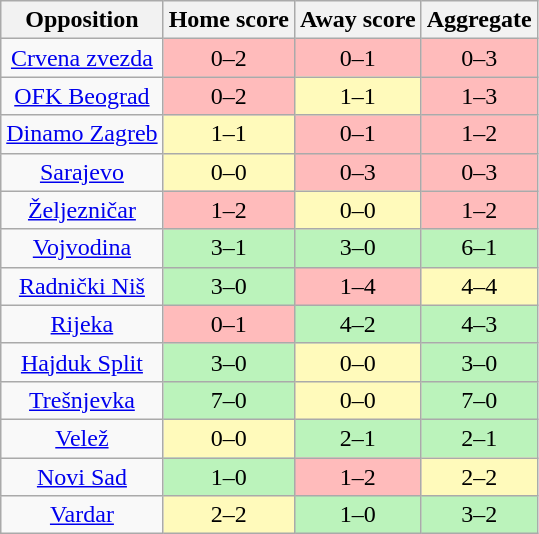<table class="wikitable" style="text-align: center;">
<tr>
<th>Opposition</th>
<th>Home score</th>
<th>Away score</th>
<th>Aggregate</th>
</tr>
<tr>
<td><a href='#'>Crvena zvezda</a></td>
<td style="background:#fbb;">0–2</td>
<td style="background:#fbb;">0–1</td>
<td style="background:#fbb;">0–3</td>
</tr>
<tr>
<td><a href='#'>OFK Beograd</a></td>
<td style="background:#fbb;">0–2</td>
<td style="background:#fffabb;">1–1</td>
<td style="background:#fbb;">1–3</td>
</tr>
<tr>
<td><a href='#'>Dinamo Zagreb</a></td>
<td style="background:#fffabb;">1–1</td>
<td style="background:#fbb;">0–1</td>
<td style="background:#fbb;">1–2</td>
</tr>
<tr>
<td><a href='#'>Sarajevo</a></td>
<td style="background:#fffabb;">0–0</td>
<td style="background:#fbb;">0–3</td>
<td style="background:#fbb;">0–3</td>
</tr>
<tr>
<td><a href='#'>Željezničar</a></td>
<td style="background:#fbb;">1–2</td>
<td style="background:#fffabb;">0–0</td>
<td style="background:#fbb;">1–2</td>
</tr>
<tr>
<td><a href='#'>Vojvodina</a></td>
<td style="background:#bbf3bb;">3–1</td>
<td style="background:#bbf3bb;">3–0</td>
<td style="background:#bbf3bb;">6–1</td>
</tr>
<tr>
<td><a href='#'>Radnički Niš</a></td>
<td style="background:#bbf3bb;">3–0</td>
<td style="background:#fbb;">1–4</td>
<td style="background:#fffabb;">4–4</td>
</tr>
<tr>
<td><a href='#'>Rijeka</a></td>
<td style="background:#fbb;">0–1</td>
<td style="background:#bbf3bb;">4–2</td>
<td style="background:#bbf3bb;">4–3</td>
</tr>
<tr>
<td><a href='#'>Hajduk Split</a></td>
<td style="background:#bbf3bb;">3–0</td>
<td style="background:#fffabb;">0–0</td>
<td style="background:#bbf3bb;">3–0</td>
</tr>
<tr>
<td><a href='#'>Trešnjevka</a></td>
<td style="background:#bbf3bb;">7–0</td>
<td style="background:#fffabb;">0–0</td>
<td style="background:#bbf3bb;">7–0</td>
</tr>
<tr>
<td><a href='#'>Velež</a></td>
<td style="background:#fffabb;">0–0</td>
<td style="background:#bbf3bb;">2–1</td>
<td style="background:#bbf3bb;">2–1</td>
</tr>
<tr>
<td><a href='#'>Novi Sad</a></td>
<td style="background:#bbf3bb;">1–0</td>
<td style="background:#fbb;">1–2</td>
<td style="background:#fffabb;">2–2</td>
</tr>
<tr>
<td><a href='#'>Vardar</a></td>
<td style="background:#fffabb;">2–2</td>
<td style="background:#bbf3bb;">1–0</td>
<td style="background:#bbf3bb;">3–2</td>
</tr>
</table>
